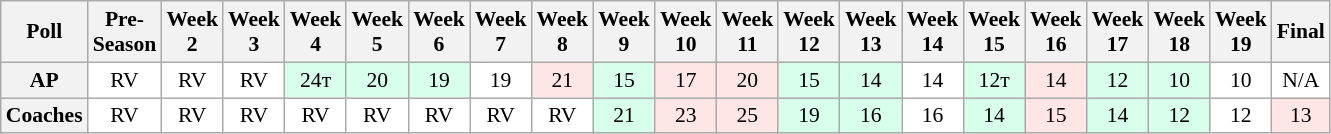<table class="wikitable" style="white-space:nowrap;font-size:90%">
<tr>
<th>Poll</th>
<th>Pre-<br>Season</th>
<th>Week<br>2</th>
<th>Week<br>3</th>
<th>Week<br>4</th>
<th>Week<br>5</th>
<th>Week<br>6</th>
<th>Week<br>7</th>
<th>Week<br>8</th>
<th>Week<br>9</th>
<th>Week<br>10</th>
<th>Week<br>11</th>
<th>Week<br>12</th>
<th>Week<br>13</th>
<th>Week<br>14</th>
<th>Week<br>15</th>
<th>Week<br>16</th>
<th>Week<br>17</th>
<th>Week<br>18</th>
<th>Week<br>19</th>
<th>Final</th>
</tr>
<tr style="text-align:center;">
<th>AP</th>
<td style="background:#FFF;">RV</td>
<td style="background:#FFF;">RV</td>
<td style="background:#FFF;">RV</td>
<td style="background:#D8FFEB;">24т</td>
<td style="background:#D8FFEB;">20</td>
<td style="background:#D8FFEB;">19</td>
<td style="background:#FFF;">19</td>
<td style="background:#FFE6E6;">21</td>
<td style="background:#D8FFEB;">15</td>
<td style="background:#FFE6E6;">17</td>
<td style="background:#FFE6E6;">20</td>
<td style="background:#D8FFEB;">15</td>
<td style="background:#D8FFEB;">14</td>
<td style="background:#FFF;">14</td>
<td style="background:#D8FFEB;">12т</td>
<td style="background:#FFE6E6;">14</td>
<td style="background:#D8FFEB;">12</td>
<td style="background:#D8FFEB;">10</td>
<td style="background:#FFF;">10</td>
<td style="background:#FFF;">N/A</td>
</tr>
<tr style="text-align:center;">
<th>Coaches</th>
<td style="background:#FFF;">RV</td>
<td style="background:#FFF;">RV</td>
<td style="background:#FFF;">RV</td>
<td style="background:#FFF;">RV</td>
<td style="background:#FFF;">RV</td>
<td style="background:#FFF;">RV</td>
<td style="background:#FFF;">RV</td>
<td style="background:#FFF;">RV</td>
<td style="background:#D8FFEB;">21</td>
<td style="background:#FFE6E6;">23</td>
<td style="background:#FFE6E6;">25</td>
<td style="background:#D8FFEB;">19</td>
<td style="background:#D8FFEB;">16</td>
<td style="background:#FFF;">16</td>
<td style="background:#D8FFEB;">14</td>
<td style="background:#FFE6E6;">15</td>
<td style="background:#D8FFEB;">14</td>
<td style="background:#D8FFEB;">12</td>
<td style="background:#FFF;">12</td>
<td style="background:#FFE6E6;">13</td>
</tr>
</table>
